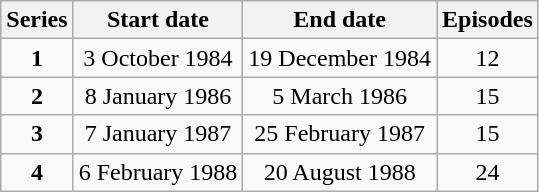<table class="wikitable" style="text-align:center;">
<tr>
<th>Series</th>
<th>Start date</th>
<th>End date</th>
<th>Episodes</th>
</tr>
<tr>
<td><strong>1</strong></td>
<td>3 October 1984</td>
<td>19 December 1984</td>
<td>12</td>
</tr>
<tr>
<td><strong>2</strong></td>
<td>8 January 1986</td>
<td>5 March 1986</td>
<td>15</td>
</tr>
<tr>
<td><strong>3</strong></td>
<td>7 January 1987</td>
<td>25 February 1987</td>
<td>15</td>
</tr>
<tr>
<td><strong>4</strong></td>
<td>6 February 1988</td>
<td>20 August 1988</td>
<td>24</td>
</tr>
</table>
